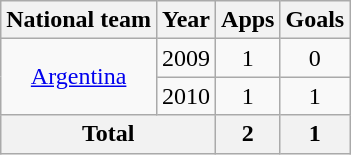<table class=wikitable style=text-align:center>
<tr>
<th>National team</th>
<th>Year</th>
<th>Apps</th>
<th>Goals</th>
</tr>
<tr>
<td rowspan="2"><a href='#'>Argentina</a></td>
<td>2009</td>
<td>1</td>
<td>0</td>
</tr>
<tr>
<td>2010</td>
<td>1</td>
<td>1</td>
</tr>
<tr>
<th colspan="2">Total</th>
<th>2</th>
<th>1</th>
</tr>
</table>
